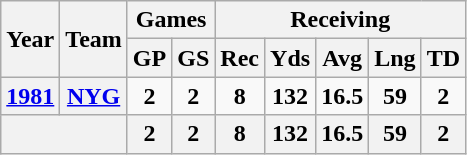<table class="wikitable" style="text-align:center">
<tr>
<th rowspan="2">Year</th>
<th rowspan="2">Team</th>
<th colspan="2">Games</th>
<th colspan="5">Receiving</th>
</tr>
<tr>
<th>GP</th>
<th>GS</th>
<th>Rec</th>
<th>Yds</th>
<th>Avg</th>
<th>Lng</th>
<th>TD</th>
</tr>
<tr>
<th><a href='#'>1981</a></th>
<th><a href='#'>NYG</a></th>
<td><strong>2</strong></td>
<td><strong>2</strong></td>
<td><strong>8</strong></td>
<td><strong>132</strong></td>
<td><strong>16.5</strong></td>
<td><strong>59</strong></td>
<td><strong>2</strong></td>
</tr>
<tr>
<th colspan="2"></th>
<th>2</th>
<th>2</th>
<th>8</th>
<th>132</th>
<th>16.5</th>
<th>59</th>
<th>2</th>
</tr>
</table>
